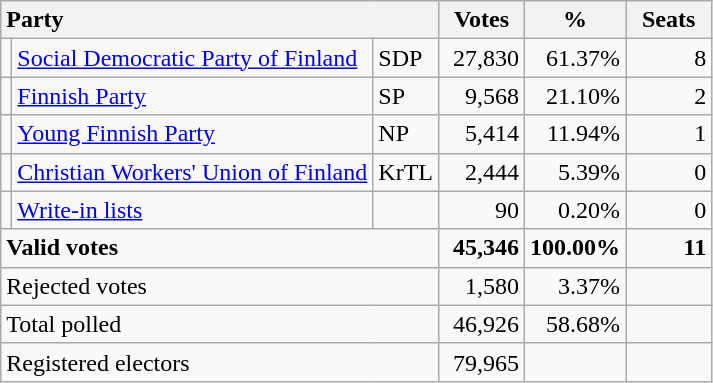<table class="wikitable" border="1" style="text-align:right;">
<tr>
<th style="text-align:left;" colspan=3>Party</th>
<th align=center width="50">Votes</th>
<th align=center width="50">%</th>
<th align=center width="50">Seats</th>
</tr>
<tr>
<td></td>
<td align=left style="white-space: nowrap;"><a href='#'>Social Democratic Party of Finland</a></td>
<td align=left>SDP</td>
<td>27,830</td>
<td>61.37%</td>
<td>8</td>
</tr>
<tr>
<td></td>
<td align=left><a href='#'>Finnish Party</a></td>
<td align=left>SP</td>
<td>9,568</td>
<td>21.10%</td>
<td>2</td>
</tr>
<tr>
<td></td>
<td align=left><a href='#'>Young Finnish Party</a></td>
<td align=left>NP</td>
<td>5,414</td>
<td>11.94%</td>
<td>1</td>
</tr>
<tr>
<td></td>
<td align=left><a href='#'>Christian Workers' Union of Finland</a></td>
<td align=left>KrTL</td>
<td>2,444</td>
<td>5.39%</td>
<td>0</td>
</tr>
<tr>
<td></td>
<td align=left><a href='#'>Write-in lists</a></td>
<td align=left></td>
<td>90</td>
<td>0.20%</td>
<td>0</td>
</tr>
<tr style="font-weight:bold">
<td align=left colspan=3>Valid votes</td>
<td>45,346</td>
<td>100.00%</td>
<td>11</td>
</tr>
<tr>
<td align=left colspan=3>Rejected votes</td>
<td>1,580</td>
<td>3.37%</td>
<td></td>
</tr>
<tr>
<td align=left colspan=3>Total polled</td>
<td>46,926</td>
<td>58.68%</td>
<td></td>
</tr>
<tr>
<td align=left colspan=3>Registered electors</td>
<td>79,965</td>
<td></td>
<td></td>
</tr>
</table>
